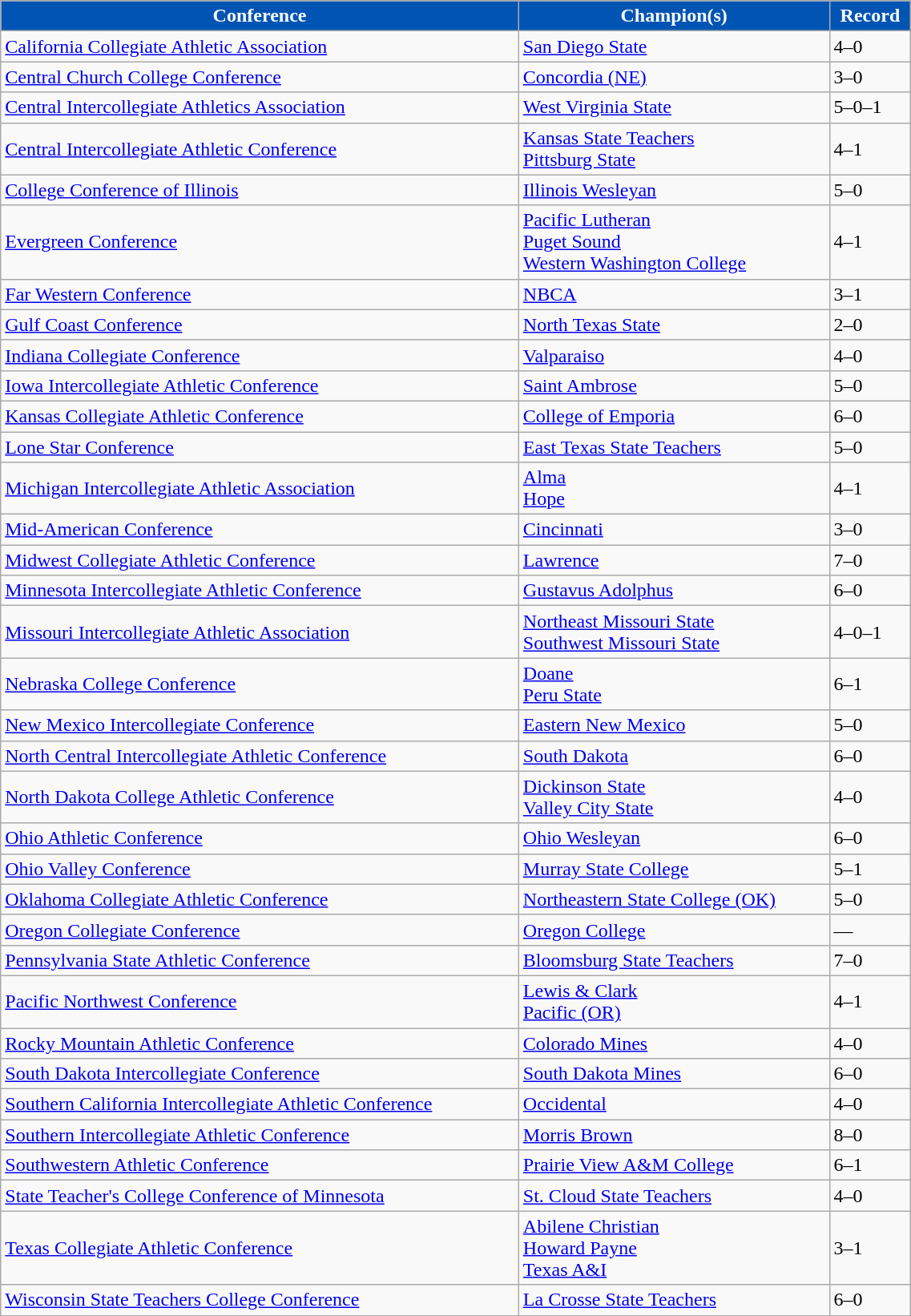<table class="wikitable" width="60%">
<tr>
<th style="background:#0054B3; color:#FFFFFF;">Conference</th>
<th style="background:#0054B3; color:#FFFFFF;">Champion(s)</th>
<th style="background:#0054B3; color:#FFFFFF;">Record</th>
</tr>
<tr align="left">
<td><a href='#'>California Collegiate Athletic Association</a></td>
<td><a href='#'>San Diego State</a></td>
<td>4–0</td>
</tr>
<tr align="left">
<td><a href='#'>Central Church College Conference</a></td>
<td><a href='#'>Concordia (NE)</a></td>
<td>3–0</td>
</tr>
<tr align="left"">
<td><a href='#'>Central Intercollegiate Athletics Association</a></td>
<td><a href='#'>West Virginia State</a></td>
<td>5–0–1</td>
</tr>
<tr align="left">
<td><a href='#'>Central Intercollegiate Athletic Conference</a></td>
<td><a href='#'>Kansas State Teachers</a><br><a href='#'>Pittsburg State</a></td>
<td>4–1</td>
</tr>
<tr align="left">
<td><a href='#'>College Conference of Illinois</a></td>
<td><a href='#'>Illinois Wesleyan</a></td>
<td>5–0</td>
</tr>
<tr align="left">
<td><a href='#'>Evergreen Conference</a></td>
<td><a href='#'>Pacific Lutheran</a><br><a href='#'>Puget Sound</a><br><a href='#'>Western Washington College</a></td>
<td>4–1</td>
</tr>
<tr align="left">
<td><a href='#'>Far Western Conference</a></td>
<td><a href='#'>NBCA</a></td>
<td>3–1</td>
</tr>
<tr align="left">
<td><a href='#'>Gulf Coast Conference</a></td>
<td><a href='#'>North Texas State</a></td>
<td>2–0</td>
</tr>
<tr align="left">
<td><a href='#'>Indiana Collegiate Conference</a></td>
<td><a href='#'>Valparaiso</a></td>
<td>4–0</td>
</tr>
<tr align="left">
<td><a href='#'>Iowa Intercollegiate Athletic Conference</a></td>
<td><a href='#'>Saint Ambrose</a></td>
<td>5–0</td>
</tr>
<tr align="left">
<td><a href='#'>Kansas Collegiate Athletic Conference</a></td>
<td><a href='#'>College of Emporia</a></td>
<td>6–0</td>
</tr>
<tr align="left">
<td><a href='#'>Lone Star Conference</a></td>
<td><a href='#'>East Texas State Teachers</a></td>
<td>5–0</td>
</tr>
<tr align="left"">
<td><a href='#'>Michigan Intercollegiate Athletic Association</a></td>
<td><a href='#'>Alma</a><br><a href='#'>Hope</a></td>
<td>4–1</td>
</tr>
<tr align="left"">
<td><a href='#'>Mid-American Conference</a></td>
<td><a href='#'>Cincinnati</a></td>
<td>3–0</td>
</tr>
<tr align="left">
<td><a href='#'>Midwest Collegiate Athletic Conference</a></td>
<td><a href='#'>Lawrence</a></td>
<td>7–0</td>
</tr>
<tr align="left">
<td><a href='#'>Minnesota Intercollegiate Athletic Conference</a></td>
<td><a href='#'>Gustavus Adolphus</a></td>
<td>6–0</td>
</tr>
<tr align="left">
<td><a href='#'>Missouri Intercollegiate Athletic Association</a></td>
<td><a href='#'>Northeast Missouri State</a><br><a href='#'>Southwest Missouri State</a></td>
<td>4–0–1</td>
</tr>
<tr align="left">
<td><a href='#'>Nebraska College Conference</a></td>
<td><a href='#'>Doane</a><br><a href='#'>Peru State</a></td>
<td>6–1</td>
</tr>
<tr align="left">
<td><a href='#'>New Mexico Intercollegiate Conference</a></td>
<td><a href='#'>Eastern New Mexico</a></td>
<td>5–0</td>
</tr>
<tr align="left">
<td><a href='#'>North Central Intercollegiate Athletic Conference</a></td>
<td><a href='#'>South Dakota</a></td>
<td>6–0</td>
</tr>
<tr align="left">
<td><a href='#'>North Dakota College Athletic Conference</a></td>
<td><a href='#'>Dickinson State</a><br><a href='#'>Valley City State</a></td>
<td>4–0</td>
</tr>
<tr align="left">
<td><a href='#'>Ohio Athletic Conference</a></td>
<td><a href='#'>Ohio Wesleyan</a></td>
<td>6–0</td>
</tr>
<tr align="left">
<td><a href='#'>Ohio Valley Conference</a></td>
<td><a href='#'>Murray State College</a></td>
<td>5–1</td>
</tr>
<tr align="left">
<td><a href='#'>Oklahoma Collegiate Athletic Conference</a></td>
<td><a href='#'>Northeastern State College (OK)</a></td>
<td>5–0</td>
</tr>
<tr align="left">
<td><a href='#'>Oregon Collegiate Conference</a></td>
<td><a href='#'>Oregon College</a></td>
<td>—</td>
</tr>
<tr align="left">
<td><a href='#'>Pennsylvania State Athletic Conference</a></td>
<td><a href='#'>Bloomsburg State Teachers</a></td>
<td>7–0</td>
</tr>
<tr align="left">
<td><a href='#'>Pacific Northwest Conference</a></td>
<td><a href='#'>Lewis & Clark</a><br><a href='#'>Pacific (OR)</a></td>
<td>4–1</td>
</tr>
<tr align="left">
<td><a href='#'>Rocky Mountain Athletic Conference</a></td>
<td><a href='#'>Colorado Mines</a></td>
<td>4–0</td>
</tr>
<tr align="left">
<td><a href='#'>South Dakota Intercollegiate Conference</a></td>
<td><a href='#'>South Dakota Mines</a></td>
<td>6–0</td>
</tr>
<tr align="left">
<td><a href='#'>Southern California Intercollegiate Athletic Conference</a></td>
<td><a href='#'>Occidental</a></td>
<td>4–0</td>
</tr>
<tr align="left">
<td><a href='#'>Southern Intercollegiate Athletic Conference</a></td>
<td><a href='#'>Morris Brown</a></td>
<td>8–0</td>
</tr>
<tr align="left">
<td><a href='#'>Southwestern Athletic Conference</a></td>
<td><a href='#'>Prairie View A&M College</a></td>
<td>6–1</td>
</tr>
<tr align="left">
<td><a href='#'>State Teacher's College Conference of Minnesota</a></td>
<td><a href='#'>St. Cloud State Teachers</a></td>
<td>4–0</td>
</tr>
<tr align="left">
<td><a href='#'>Texas Collegiate Athletic Conference</a></td>
<td><a href='#'>Abilene Christian</a><br><a href='#'>Howard Payne</a><br><a href='#'>Texas A&I</a></td>
<td>3–1</td>
</tr>
<tr align="left">
<td><a href='#'>Wisconsin State Teachers College Conference</a></td>
<td><a href='#'>La Crosse State Teachers</a></td>
<td>6–0</td>
</tr>
</table>
